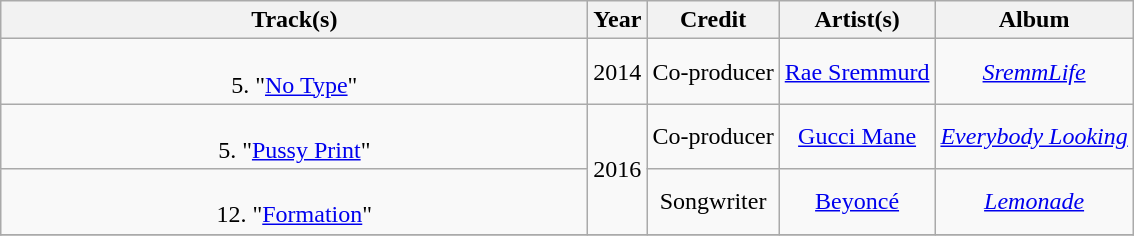<table class="wikitable plainrowheaders" style="text-align:center;">
<tr>
<th scope="col" style="width:24em;">Track(s)</th>
<th scope="col" style="width:1em;">Year</th>
<th scope="col">Credit</th>
<th scope="col">Artist(s)</th>
<th scope="col">Album</th>
</tr>
<tr>
<td><br>5. "<a href='#'>No Type</a>"</td>
<td>2014</td>
<td>Co-producer </td>
<td><a href='#'>Rae Sremmurd</a></td>
<td><em><a href='#'>SremmLife</a></em></td>
</tr>
<tr>
<td><br>5. "<a href='#'>Pussy Print</a>"<br></td>
<td rowspan="2">2016</td>
<td>Co-producer </td>
<td><a href='#'>Gucci Mane</a></td>
<td><em><a href='#'>Everybody Looking</a></em></td>
</tr>
<tr>
<td><br>12. "<a href='#'>Formation</a>"</td>
<td>Songwriter</td>
<td><a href='#'>Beyoncé</a></td>
<td><em><a href='#'>Lemonade</a></em></td>
</tr>
<tr>
</tr>
</table>
